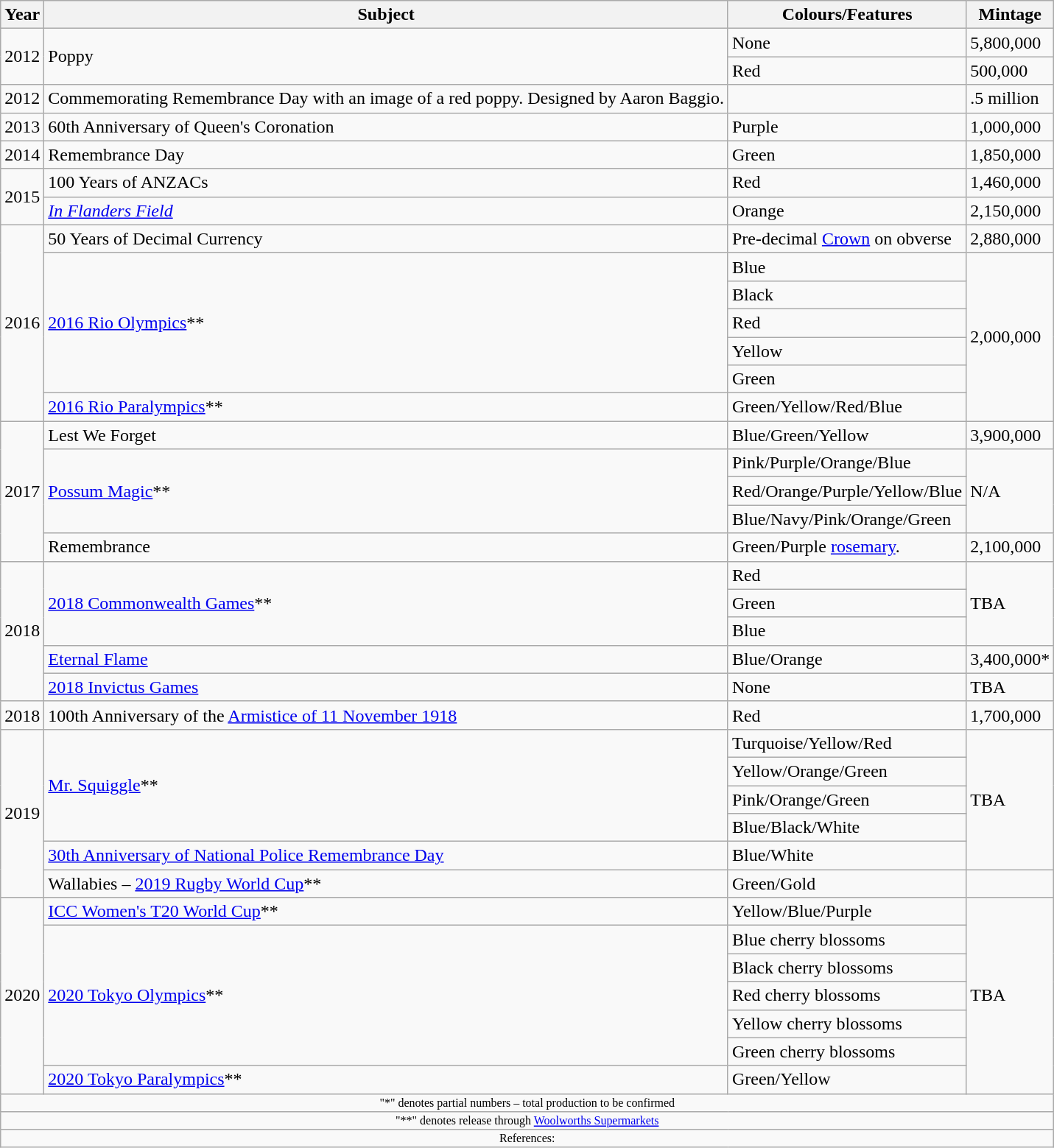<table class="wikitable">
<tr>
<th>Year</th>
<th>Subject</th>
<th>Colours/Features</th>
<th>Mintage</th>
</tr>
<tr>
<td rowspan="2">2012</td>
<td rowspan="2">Poppy</td>
<td>None</td>
<td>5,800,000</td>
</tr>
<tr>
<td>Red</td>
<td>500,000</td>
</tr>
<tr>
<td>2012</td>
<td>Commemorating Remembrance Day with an image of a red poppy. Designed by Aaron Baggio.</td>
<td></td>
<td>.5 million</td>
</tr>
<tr>
<td>2013</td>
<td>60th Anniversary of Queen's Coronation</td>
<td>Purple</td>
<td>1,000,000</td>
</tr>
<tr>
<td>2014</td>
<td>Remembrance Day</td>
<td>Green</td>
<td>1,850,000</td>
</tr>
<tr>
<td rowspan="2">2015</td>
<td>100 Years of ANZACs</td>
<td>Red</td>
<td>1,460,000</td>
</tr>
<tr>
<td><em><a href='#'>In Flanders Field</a></em></td>
<td>Orange</td>
<td>2,150,000</td>
</tr>
<tr>
<td rowspan="7">2016</td>
<td>50 Years of Decimal Currency</td>
<td>Pre-decimal <a href='#'>Crown</a> on obverse</td>
<td>2,880,000</td>
</tr>
<tr>
<td rowspan="5"><a href='#'>2016 Rio Olympics</a>**</td>
<td>Blue</td>
<td rowspan="6">2,000,000</td>
</tr>
<tr>
<td>Black</td>
</tr>
<tr>
<td>Red</td>
</tr>
<tr>
<td>Yellow</td>
</tr>
<tr>
<td>Green</td>
</tr>
<tr>
<td><a href='#'>2016 Rio Paralympics</a>**</td>
<td>Green/Yellow/Red/Blue</td>
</tr>
<tr>
<td rowspan="5">2017</td>
<td>Lest We Forget</td>
<td>Blue/Green/Yellow</td>
<td>3,900,000</td>
</tr>
<tr>
<td rowspan="3"><a href='#'>Possum Magic</a>**</td>
<td>Pink/Purple/Orange/Blue</td>
<td rowspan="3">N/A</td>
</tr>
<tr>
<td>Red/Orange/Purple/Yellow/Blue</td>
</tr>
<tr>
<td>Blue/Navy/Pink/Orange/Green</td>
</tr>
<tr>
<td>Remembrance</td>
<td>Green/Purple <a href='#'>rosemary</a>.</td>
<td>2,100,000</td>
</tr>
<tr>
<td rowspan="5">2018</td>
<td rowspan="3"><a href='#'>2018 Commonwealth Games</a>**</td>
<td>Red</td>
<td rowspan="3">TBA</td>
</tr>
<tr>
<td>Green</td>
</tr>
<tr>
<td>Blue</td>
</tr>
<tr>
<td><a href='#'>Eternal Flame</a></td>
<td>Blue/Orange</td>
<td>3,400,000*</td>
</tr>
<tr>
<td><a href='#'>2018 Invictus Games</a></td>
<td>None</td>
<td>TBA</td>
</tr>
<tr>
<td>2018</td>
<td>100th Anniversary of the <a href='#'>Armistice of 11 November 1918</a></td>
<td>Red</td>
<td>1,700,000</td>
</tr>
<tr>
<td rowspan="6">2019</td>
<td rowspan="4"><a href='#'>Mr. Squiggle</a>**</td>
<td>Turquoise/Yellow/Red</td>
<td rowspan="5">TBA</td>
</tr>
<tr>
<td>Yellow/Orange/Green</td>
</tr>
<tr>
<td>Pink/Orange/Green</td>
</tr>
<tr>
<td>Blue/Black/White</td>
</tr>
<tr>
<td><a href='#'>30th Anniversary of National Police Remembrance Day</a></td>
<td>Blue/White</td>
</tr>
<tr>
<td>Wallabies – <a href='#'>2019 Rugby World Cup</a>**</td>
<td>Green/Gold</td>
</tr>
<tr>
<td rowspan="7">2020</td>
<td><a href='#'>ICC Women's T20 World Cup</a>**</td>
<td>Yellow/Blue/Purple</td>
<td rowspan="7">TBA</td>
</tr>
<tr>
<td rowspan="5"><a href='#'>2020 Tokyo Olympics</a>**</td>
<td>Blue cherry blossoms</td>
</tr>
<tr>
<td>Black cherry blossoms</td>
</tr>
<tr>
<td>Red cherry blossoms</td>
</tr>
<tr>
<td>Yellow cherry blossoms</td>
</tr>
<tr>
<td>Green cherry blossoms</td>
</tr>
<tr>
<td><a href='#'>2020 Tokyo Paralympics</a>**</td>
<td>Green/Yellow</td>
</tr>
<tr>
<td style="text-align:center; font-size:8pt;" colspan=4 align=center>"*" denotes partial numbers – total production to be confirmed</td>
</tr>
<tr>
<td style="text-align:center; font-size:8pt;" colspan=4 align=center>"**" denotes release through <a href='#'>Woolworths Supermarkets</a></td>
</tr>
<tr>
<td style="text-align:center; font-size:8pt;" colspan=4 align=center>References: </td>
</tr>
</table>
